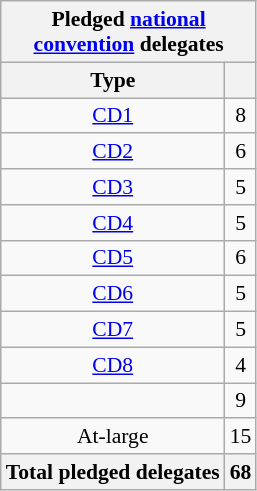<table class="wikitable sortable" style="font-size:90%;text-align:center;float:none;padding:5px;">
<tr>
<th colspan="2">Pledged <a href='#'>national<br>convention</a> delegates</th>
</tr>
<tr>
<th>Type</th>
<th></th>
</tr>
<tr>
<td><a href='#'>CD1</a></td>
<td>8</td>
</tr>
<tr>
<td><a href='#'>CD2</a></td>
<td>6</td>
</tr>
<tr>
<td><a href='#'>CD3</a></td>
<td>5</td>
</tr>
<tr>
<td><a href='#'>CD4</a></td>
<td>5</td>
</tr>
<tr>
<td><a href='#'>CD5</a></td>
<td>6</td>
</tr>
<tr>
<td><a href='#'>CD6</a></td>
<td>5</td>
</tr>
<tr>
<td><a href='#'>CD7</a></td>
<td>5</td>
</tr>
<tr>
<td><a href='#'>CD8</a></td>
<td>4</td>
</tr>
<tr>
<td></td>
<td>9</td>
</tr>
<tr>
<td>At-large</td>
<td>15</td>
</tr>
<tr>
<th>Total pledged delegates</th>
<th>68</th>
</tr>
</table>
